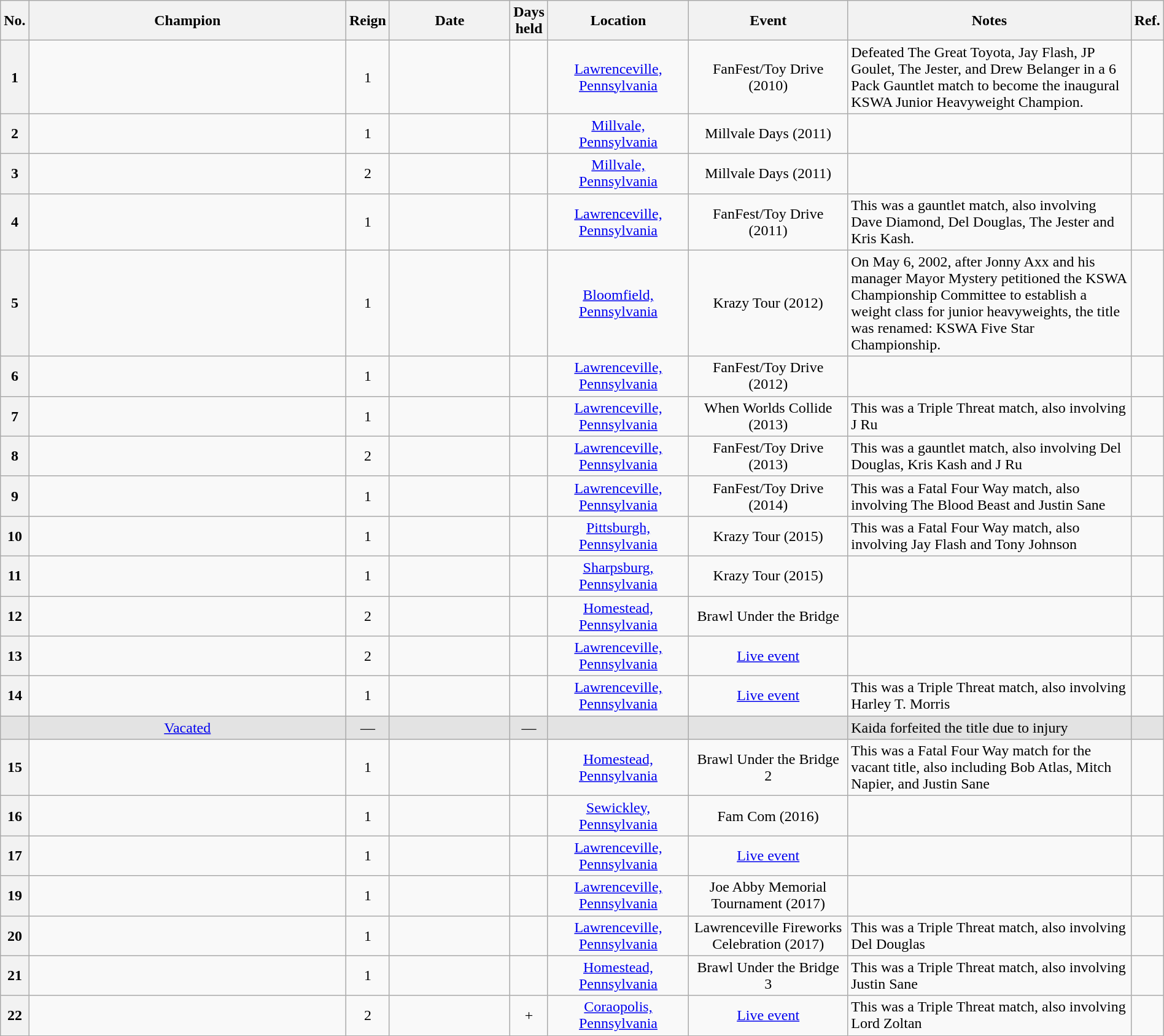<table class="wikitable sortable" style="text-align: center" width=100%>
<tr>
<th width=0 data-sort-type="number">No.</th>
<th width=32%>Champion</th>
<th width=0>Reign</th>
<th width=12%>Date</th>
<th width=0 data-sort-type="number">Days held</th>
<th width=13%>Location</th>
<th width=15%>Event</th>
<th width=60% class="unsortable">Notes</th>
<th width=0 class="unsortable">Ref.</th>
</tr>
<tr>
<th>1</th>
<td></td>
<td>1</td>
<td></td>
<td></td>
<td><a href='#'>Lawrenceville, Pennsylvania</a></td>
<td>FanFest/Toy Drive (2010)</td>
<td align=left>Defeated The Great Toyota, Jay Flash, JP Goulet, The Jester, and Drew Belanger in a 6 Pack Gauntlet match to become the inaugural KSWA Junior Heavyweight Champion.</td>
<td></td>
</tr>
<tr>
<th>2</th>
<td></td>
<td>1</td>
<td></td>
<td></td>
<td><a href='#'>Millvale, Pennsylvania</a></td>
<td>Millvale Days (2011)</td>
<td align=left> </td>
<td> </td>
</tr>
<tr>
<th>3</th>
<td></td>
<td>2</td>
<td></td>
<td></td>
<td><a href='#'>Millvale, Pennsylvania</a></td>
<td>Millvale Days (2011)</td>
<td align=left></td>
<td></td>
</tr>
<tr>
<th>4</th>
<td></td>
<td>1</td>
<td></td>
<td></td>
<td><a href='#'>Lawrenceville, Pennsylvania</a></td>
<td>FanFest/Toy Drive (2011)</td>
<td align=left>This was a gauntlet match, also involving Dave Diamond, Del Douglas, The Jester and Kris Kash.</td>
<td> </td>
</tr>
<tr>
<th>5</th>
<td></td>
<td>1</td>
<td></td>
<td></td>
<td><a href='#'>Bloomfield, Pennsylvania</a></td>
<td>Krazy Tour (2012)</td>
<td align=left>On May 6, 2002, after Jonny Axx and his manager Mayor Mystery petitioned the KSWA Championship Committee to establish a weight class for junior heavyweights, the title was renamed: KSWA Five Star Championship.</td>
</tr>
<tr>
<th>6</th>
<td></td>
<td>1</td>
<td></td>
<td></td>
<td><a href='#'>Lawrenceville, Pennsylvania</a></td>
<td>FanFest/Toy Drive (2012)</td>
<td align=left></td>
<td></td>
</tr>
<tr>
<th>7</th>
<td></td>
<td>1</td>
<td></td>
<td></td>
<td><a href='#'>Lawrenceville, Pennsylvania</a></td>
<td>When Worlds Collide (2013)</td>
<td align=left>This was a Triple Threat match, also involving J Ru</td>
<td></td>
</tr>
<tr>
<th>8</th>
<td></td>
<td>2</td>
<td></td>
<td></td>
<td><a href='#'>Lawrenceville, Pennsylvania</a></td>
<td>FanFest/Toy Drive (2013)</td>
<td align=left>This was a gauntlet match, also involving Del Douglas, Kris Kash and J Ru</td>
<td> </td>
</tr>
<tr>
<th>9</th>
<td></td>
<td>1</td>
<td></td>
<td></td>
<td><a href='#'>Lawrenceville, Pennsylvania</a></td>
<td>FanFest/Toy Drive (2014)</td>
<td align=left>This was a Fatal Four Way match, also involving The Blood Beast and Justin Sane</td>
<td></td>
</tr>
<tr>
<th>10</th>
<td></td>
<td>1</td>
<td></td>
<td></td>
<td><a href='#'>Pittsburgh, Pennsylvania</a></td>
<td>Krazy Tour (2015)</td>
<td align=left>This was a Fatal Four Way match, also involving Jay Flash and Tony Johnson</td>
<td> </td>
</tr>
<tr>
<th>11</th>
<td></td>
<td>1</td>
<td></td>
<td></td>
<td><a href='#'>Sharpsburg, Pennsylvania</a></td>
<td>Krazy Tour (2015)</td>
<td align=left> </td>
<td> </td>
</tr>
<tr>
<th>12</th>
<td></td>
<td>2</td>
<td></td>
<td></td>
<td><a href='#'>Homestead, Pennsylvania</a></td>
<td>Brawl Under the Bridge</td>
<td align=left> </td>
<td> </td>
</tr>
<tr>
<th>13</th>
<td></td>
<td>2</td>
<td></td>
<td></td>
<td><a href='#'>Lawrenceville, Pennsylvania</a></td>
<td><a href='#'>Live event</a></td>
<td align=left> </td>
<td> </td>
</tr>
<tr>
<th>14</th>
<td></td>
<td>1</td>
<td></td>
<td></td>
<td><a href='#'>Lawrenceville, Pennsylvania</a></td>
<td><a href='#'>Live event</a></td>
<td align=left>This was a Triple Threat match, also involving Harley T. Morris</td>
<td> </td>
</tr>
<tr style="background-color:#e3e3e3">
<td></td>
<td><a href='#'>Vacated</a></td>
<td>—</td>
<td></td>
<td>—</td>
<td></td>
<td></td>
<td align=left>Kaida forfeited the title due to injury</td>
<td> </td>
</tr>
<tr>
<th>15</th>
<td></td>
<td>1</td>
<td></td>
<td></td>
<td><a href='#'>Homestead, Pennsylvania</a></td>
<td>Brawl Under the Bridge 2</td>
<td align=left>This was a Fatal Four Way match for the vacant title, also including Bob Atlas, Mitch Napier, and Justin Sane</td>
<td> </td>
</tr>
<tr>
<th>16</th>
<td></td>
<td>1</td>
<td></td>
<td></td>
<td><a href='#'>Sewickley, Pennsylvania</a></td>
<td>Fam Com (2016)</td>
<td align=left></td>
<td> </td>
</tr>
<tr>
<th>17</th>
<td></td>
<td>1</td>
<td></td>
<td></td>
<td><a href='#'>Lawrenceville, Pennsylvania</a></td>
<td><a href='#'>Live event</a></td>
<td align=left> </td>
<td> </td>
</tr>
<tr>
<th>19</th>
<td></td>
<td>1</td>
<td></td>
<td></td>
<td><a href='#'>Lawrenceville, Pennsylvania</a></td>
<td>Joe Abby Memorial Tournament (2017)</td>
<td align=left> </td>
<td> </td>
</tr>
<tr>
<th>20</th>
<td></td>
<td>1</td>
<td></td>
<td></td>
<td><a href='#'>Lawrenceville, Pennsylvania</a></td>
<td>Lawrenceville Fireworks Celebration (2017)</td>
<td align=left>This was a Triple Threat match, also involving Del Douglas</td>
<td> </td>
</tr>
<tr>
<th>21</th>
<td></td>
<td>1</td>
<td></td>
<td></td>
<td><a href='#'>Homestead, Pennsylvania</a></td>
<td>Brawl Under the Bridge 3</td>
<td align=left>This was a Triple Threat match, also involving Justin Sane</td>
<td> </td>
</tr>
<tr>
<th>22</th>
<td></td>
<td>2</td>
<td></td>
<td>+</td>
<td><a href='#'>Coraopolis, Pennsylvania</a></td>
<td><a href='#'>Live event</a></td>
<td align=left>This was a Triple Threat match, also involving Lord Zoltan</td>
<td> </td>
</tr>
</table>
